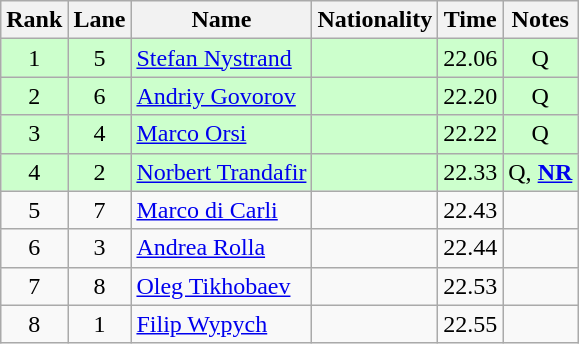<table class="wikitable sortable" style="text-align:center">
<tr>
<th>Rank</th>
<th>Lane</th>
<th>Name</th>
<th>Nationality</th>
<th>Time</th>
<th>Notes</th>
</tr>
<tr bgcolor=ccffcc>
<td>1</td>
<td>5</td>
<td align=left><a href='#'>Stefan Nystrand</a></td>
<td align=left></td>
<td>22.06</td>
<td>Q</td>
</tr>
<tr bgcolor=ccffcc>
<td>2</td>
<td>6</td>
<td align=left><a href='#'>Andriy Govorov</a></td>
<td align=left></td>
<td>22.20</td>
<td>Q</td>
</tr>
<tr bgcolor=ccffcc>
<td>3</td>
<td>4</td>
<td align=left><a href='#'>Marco Orsi</a></td>
<td align=left></td>
<td>22.22</td>
<td>Q</td>
</tr>
<tr bgcolor=ccffcc>
<td>4</td>
<td>2</td>
<td align=left><a href='#'>Norbert Trandafir</a></td>
<td align=left></td>
<td>22.33</td>
<td>Q, <strong><a href='#'>NR</a></strong></td>
</tr>
<tr>
<td>5</td>
<td>7</td>
<td align=left><a href='#'>Marco di Carli</a></td>
<td align=left></td>
<td>22.43</td>
<td></td>
</tr>
<tr>
<td>6</td>
<td>3</td>
<td align=left><a href='#'>Andrea Rolla</a></td>
<td align=left></td>
<td>22.44</td>
<td></td>
</tr>
<tr>
<td>7</td>
<td>8</td>
<td align=left><a href='#'>Oleg Tikhobaev</a></td>
<td align=left></td>
<td>22.53</td>
<td></td>
</tr>
<tr>
<td>8</td>
<td>1</td>
<td align=left><a href='#'>Filip Wypych</a></td>
<td align=left></td>
<td>22.55</td>
<td></td>
</tr>
</table>
